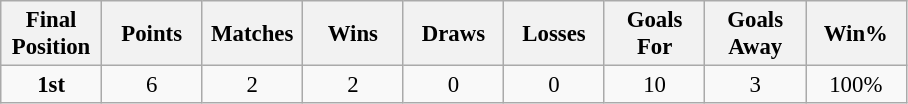<table class="wikitable" style="font-size: 95%; text-align: center;">
<tr>
<th width=60>Final Position</th>
<th width=60>Points</th>
<th width=60>Matches</th>
<th width=60>Wins</th>
<th width=60>Draws</th>
<th width=60>Losses</th>
<th width=60>Goals For</th>
<th width=60>Goals Away</th>
<th width=60>Win%</th>
</tr>
<tr>
<td><strong>1st</strong></td>
<td>6</td>
<td>2</td>
<td>2</td>
<td>0</td>
<td>0</td>
<td>10</td>
<td>3</td>
<td>100%</td>
</tr>
</table>
